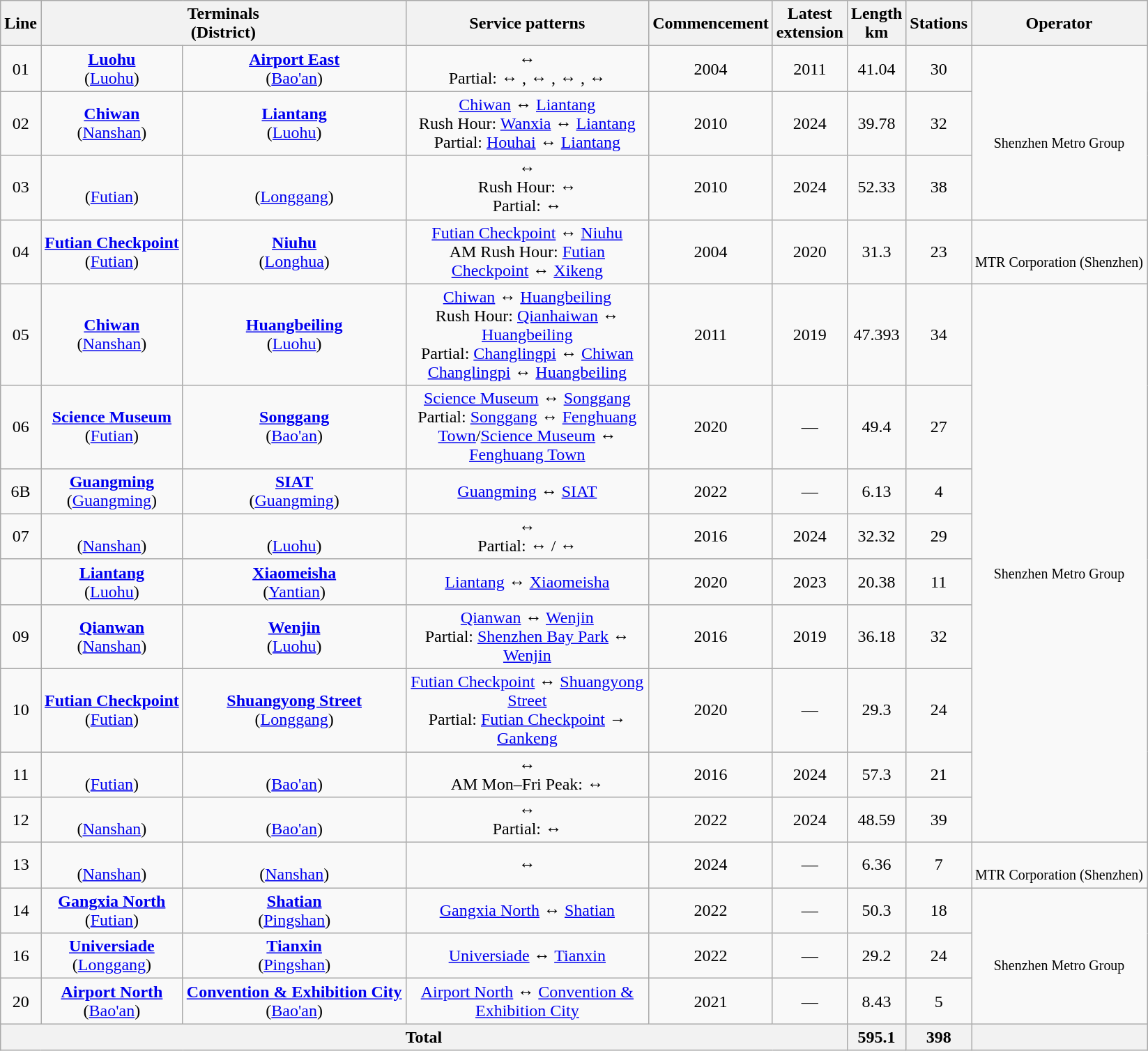<table class="wikitable" style="text-align:center">
<tr>
<th data-sort-type="text">Line</th>
<th colspan="2" class="unsortable">Terminals<br>(District)</th>
<th class="unsortable" style="width:225px;">Service patterns</th>
<th>Commencement</th>
<th>Latest<br>extension</th>
<th>Length<br>km</th>
<th>Stations</th>
<th>Operator</th>
</tr>
<tr>
<td><span>01</span></td>
<td><strong><a href='#'>Luohu</a></strong><br>(<a href='#'>Luohu</a>)</td>
<td><strong><a href='#'>Airport East</a></strong><br>(<a href='#'>Bao'an</a>)</td>
<td> ↔ <br>Partial:  ↔ ,  ↔ ,  ↔ ,  ↔ </td>
<td>2004</td>
<td>2011</td>
<td>41.04</td>
<td>30</td>
<td rowspan="3"><br><small>Shenzhen Metro Group</small></td>
</tr>
<tr>
<td><span>02</span></td>
<td><strong><a href='#'>Chiwan</a></strong><br>(<a href='#'>Nanshan</a>)</td>
<td><strong><a href='#'>Liantang</a></strong><br>(<a href='#'>Luohu</a>)</td>
<td><a href='#'>Chiwan</a> ↔ <a href='#'>Liantang</a><br>Rush Hour: <a href='#'>Wanxia</a> ↔ <a href='#'>Liantang</a><br>Partial: <a href='#'>Houhai</a> ↔ <a href='#'>Liantang</a></td>
<td>2010</td>
<td>2024</td>
<td>39.78</td>
<td>32</td>
</tr>
<tr>
<td><span>03</span></td>
<td><strong></strong><br>(<a href='#'>Futian</a>)</td>
<td><strong></strong><br>(<a href='#'>Longgang</a>)</td>
<td> ↔ <br>Rush Hour:  ↔ <br>Partial:  ↔ </td>
<td>2010</td>
<td>2024</td>
<td>52.33</td>
<td>38</td>
</tr>
<tr>
<td><span>04</span></td>
<td><strong><a href='#'>Futian Checkpoint</a></strong><br>(<a href='#'>Futian</a>)</td>
<td><strong><a href='#'>Niuhu</a></strong><br>(<a href='#'>Longhua</a>)</td>
<td><a href='#'>Futian Checkpoint</a> ↔ <a href='#'>Niuhu</a><br>AM Rush Hour: <a href='#'>Futian Checkpoint</a> ↔ <a href='#'>Xikeng</a></td>
<td>2004</td>
<td>2020</td>
<td>31.3</td>
<td>23</td>
<td> <br><small>MTR Corporation (Shenzhen)</small></td>
</tr>
<tr>
<td><span>05</span></td>
<td><strong><a href='#'>Chiwan</a></strong><br>(<a href='#'>Nanshan</a>)</td>
<td><strong><a href='#'>Huangbeiling</a></strong><br>(<a href='#'>Luohu</a>)</td>
<td><a href='#'>Chiwan</a> ↔ <a href='#'>Huangbeiling</a><br>Rush Hour: <a href='#'>Qianhaiwan</a> ↔ <a href='#'>Huangbeiling</a><br>Partial: <a href='#'>Changlingpi</a> ↔ <a href='#'>Chiwan</a><br><a href='#'>Changlingpi</a> ↔ <a href='#'>Huangbeiling</a></td>
<td>2011</td>
<td>2019</td>
<td>47.393</td>
<td>34</td>
<td rowspan="9"><br><small>Shenzhen Metro Group</small></td>
</tr>
<tr>
<td><span>06</span></td>
<td><strong><a href='#'>Science Museum</a></strong><br>(<a href='#'>Futian</a>)</td>
<td><strong><a href='#'>Songgang</a></strong><br>(<a href='#'>Bao'an</a>)</td>
<td><a href='#'>Science Museum</a> ↔ <a href='#'>Songgang</a><br>Partial: <a href='#'>Songgang</a> ↔ <a href='#'>Fenghuang Town</a>/<a href='#'>Science Museum</a> ↔ <a href='#'>Fenghuang Town</a></td>
<td>2020</td>
<td>—</td>
<td>49.4</td>
<td>27</td>
</tr>
<tr>
<td><span>6B</span><br></td>
<td><strong><a href='#'>Guangming</a></strong><br>(<a href='#'>Guangming</a>)</td>
<td><strong><a href='#'>SIAT</a></strong><br>(<a href='#'>Guangming</a>)</td>
<td><a href='#'>Guangming</a> ↔ <a href='#'>SIAT</a></td>
<td>2022</td>
<td>—</td>
<td>6.13</td>
<td>4</td>
</tr>
<tr>
<td><span>07</span><br></td>
<td><strong></strong><br>(<a href='#'>Nanshan</a>)</td>
<td><strong></strong><br>(<a href='#'>Luohu</a>)</td>
<td> ↔ <br>Partial:  ↔ / ↔ </td>
<td>2016</td>
<td>2024</td>
<td>32.32</td>
<td>29</td>
</tr>
<tr>
<td></td>
<td><strong><a href='#'>Liantang</a></strong><br>(<a href='#'>Luohu</a>)</td>
<td><strong><a href='#'>Xiaomeisha</a></strong><br>(<a href='#'>Yantian</a>)</td>
<td><a href='#'>Liantang</a> ↔ <a href='#'>Xiaomeisha</a></td>
<td>2020</td>
<td>2023</td>
<td>20.38</td>
<td>11</td>
</tr>
<tr>
<td><span>09</span><br></td>
<td><strong><a href='#'>Qianwan</a></strong><br>(<a href='#'>Nanshan</a>)</td>
<td><strong><a href='#'>Wenjin</a></strong><br>(<a href='#'>Luohu</a>)</td>
<td><a href='#'>Qianwan</a> ↔ <a href='#'>Wenjin</a><br>Partial: <a href='#'>Shenzhen Bay Park</a> ↔ <a href='#'>Wenjin</a></td>
<td>2016</td>
<td>2019</td>
<td>36.18</td>
<td>32</td>
</tr>
<tr>
<td><span>10</span><br></td>
<td><strong><a href='#'>Futian Checkpoint</a></strong><br>(<a href='#'>Futian</a>)</td>
<td><strong><a href='#'>Shuangyong Street</a></strong><br>(<a href='#'>Longgang</a>)</td>
<td><a href='#'>Futian Checkpoint</a> ↔ <a href='#'>Shuangyong Street</a><br>Partial: <a href='#'>Futian Checkpoint</a> → <a href='#'>Gankeng</a></td>
<td>2020</td>
<td>—</td>
<td>29.3</td>
<td>24</td>
</tr>
<tr>
<td><span>11</span><br></td>
<td><strong></strong><br>(<a href='#'>Futian</a>)</td>
<td><strong></strong><br>(<a href='#'>Bao'an</a>)</td>
<td> ↔ <br>AM Mon–Fri Peak:  ↔ </td>
<td>2016</td>
<td>2024</td>
<td>57.3</td>
<td>21</td>
</tr>
<tr>
<td><span>12</span><br></td>
<td><strong></strong><br>(<a href='#'>Nanshan</a>)</td>
<td><strong></strong><br>(<a href='#'>Bao'an</a>)</td>
<td> ↔ <br>Partial:  ↔ </td>
<td>2022</td>
<td>2024</td>
<td>48.59</td>
<td>39</td>
</tr>
<tr>
<td><span>13</span><br></td>
<td><strong></strong><br>(<a href='#'>Nanshan</a>)</td>
<td><strong></strong><br>(<a href='#'>Nanshan</a>)</td>
<td> ↔ </td>
<td>2024</td>
<td>—</td>
<td>6.36</td>
<td>7</td>
<td> <br><small>MTR Corporation (Shenzhen)</small></td>
</tr>
<tr>
<td><span>14</span><br></td>
<td><strong><a href='#'>Gangxia North</a></strong><br>(<a href='#'>Futian</a>)</td>
<td><strong><a href='#'>Shatian</a></strong><br>(<a href='#'>Pingshan</a>)</td>
<td><a href='#'>Gangxia North</a> ↔ <a href='#'>Shatian</a></td>
<td>2022</td>
<td>—</td>
<td>50.3</td>
<td>18</td>
<td rowspan="3"><br><small>Shenzhen Metro Group</small></td>
</tr>
<tr>
<td><span>16</span><br></td>
<td><strong><a href='#'>Universiade</a></strong><br>(<a href='#'>Longgang</a>)</td>
<td><strong><a href='#'>Tianxin</a></strong><br>(<a href='#'>Pingshan</a>)</td>
<td><a href='#'>Universiade</a> ↔ <a href='#'>Tianxin</a></td>
<td>2022</td>
<td>—</td>
<td>29.2</td>
<td>24</td>
</tr>
<tr>
<td><span>20</span></td>
<td><strong><a href='#'>Airport North</a></strong><br>(<a href='#'>Bao'an</a>)</td>
<td><strong><a href='#'>Convention & Exhibition City</a></strong><br>(<a href='#'>Bao'an</a>)</td>
<td><a href='#'>Airport North</a> ↔ <a href='#'>Convention & Exhibition City</a></td>
<td>2021</td>
<td>—</td>
<td>8.43</td>
<td>5</td>
</tr>
<tr class="sortbottom">
<th colspan="6" style="text-align:center; line-height:1.05"><strong>Total</strong></th>
<th>595.1</th>
<th>398</th>
<th></th>
</tr>
</table>
